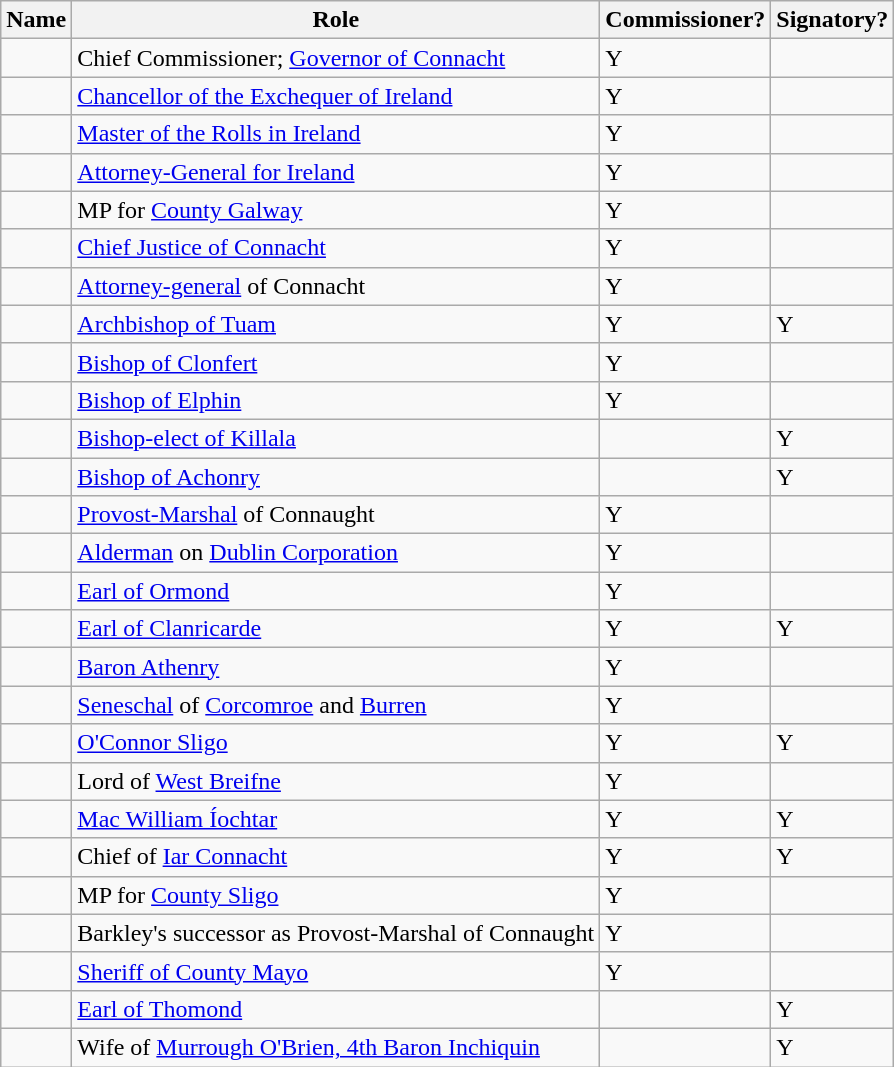<table class="wikitable sortable">
<tr>
<th>Name</th>
<th>Role</th>
<th>Commissioner?</th>
<th>Signatory?</th>
</tr>
<tr>
<td></td>
<td>Chief Commissioner; <a href='#'>Governor of Connacht</a></td>
<td>Y</td>
<td></td>
</tr>
<tr>
<td></td>
<td><a href='#'>Chancellor of the Exchequer of Ireland</a></td>
<td>Y</td>
<td></td>
</tr>
<tr>
<td></td>
<td><a href='#'>Master of the Rolls in Ireland</a></td>
<td>Y</td>
<td></td>
</tr>
<tr>
<td></td>
<td><a href='#'>Attorney-General for Ireland</a></td>
<td>Y</td>
<td></td>
</tr>
<tr>
<td></td>
<td>MP for <a href='#'>County Galway</a></td>
<td>Y</td>
<td></td>
</tr>
<tr>
<td></td>
<td><a href='#'>Chief Justice of Connacht</a></td>
<td>Y</td>
<td></td>
</tr>
<tr>
<td></td>
<td><a href='#'>Attorney-general</a> of Connacht</td>
<td>Y</td>
<td></td>
</tr>
<tr>
<td></td>
<td><a href='#'>Archbishop of Tuam</a></td>
<td>Y</td>
<td>Y</td>
</tr>
<tr>
<td></td>
<td><a href='#'>Bishop of Clonfert</a></td>
<td>Y</td>
<td></td>
</tr>
<tr>
<td></td>
<td><a href='#'>Bishop of Elphin</a></td>
<td>Y</td>
<td></td>
</tr>
<tr>
<td></td>
<td><a href='#'>Bishop-elect of Killala</a></td>
<td></td>
<td>Y</td>
</tr>
<tr>
<td></td>
<td><a href='#'>Bishop of Achonry</a></td>
<td></td>
<td>Y</td>
</tr>
<tr>
<td></td>
<td><a href='#'>Provost-Marshal</a> of Connaught</td>
<td>Y</td>
<td></td>
</tr>
<tr>
<td></td>
<td><a href='#'>Alderman</a> on <a href='#'>Dublin Corporation</a></td>
<td>Y</td>
<td></td>
</tr>
<tr>
<td></td>
<td><a href='#'>Earl of Ormond</a></td>
<td>Y</td>
<td></td>
</tr>
<tr>
<td></td>
<td><a href='#'>Earl of Clanricarde</a></td>
<td>Y</td>
<td>Y</td>
</tr>
<tr>
<td></td>
<td><a href='#'>Baron Athenry</a></td>
<td>Y</td>
<td></td>
</tr>
<tr>
<td></td>
<td><a href='#'>Seneschal</a> of <a href='#'>Corcomroe</a> and <a href='#'>Burren</a></td>
<td>Y</td>
<td></td>
</tr>
<tr>
<td></td>
<td><a href='#'>O'Connor Sligo</a></td>
<td>Y</td>
<td>Y</td>
</tr>
<tr>
<td></td>
<td>Lord of <a href='#'>West Breifne</a></td>
<td>Y</td>
<td></td>
</tr>
<tr>
<td></td>
<td><a href='#'>Mac William Íochtar</a></td>
<td>Y</td>
<td>Y</td>
</tr>
<tr>
<td></td>
<td>Chief of <a href='#'>Iar Connacht</a></td>
<td>Y</td>
<td>Y</td>
</tr>
<tr>
<td></td>
<td>MP for <a href='#'>County Sligo</a></td>
<td>Y</td>
<td></td>
</tr>
<tr>
<td></td>
<td>Barkley's successor as Provost-Marshal of Connaught</td>
<td>Y</td>
<td></td>
</tr>
<tr>
<td></td>
<td><a href='#'>Sheriff of County Mayo</a></td>
<td>Y</td>
<td></td>
</tr>
<tr>
<td></td>
<td><a href='#'>Earl of Thomond</a></td>
<td></td>
<td>Y</td>
</tr>
<tr>
<td></td>
<td>Wife of <a href='#'>Murrough O'Brien, 4th Baron Inchiquin</a></td>
<td></td>
<td>Y</td>
</tr>
</table>
